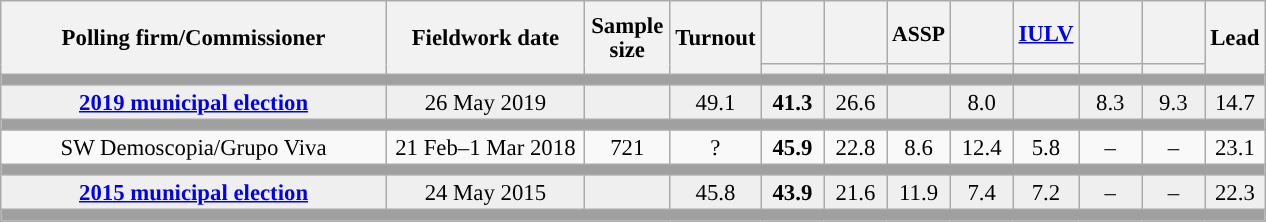<table class="wikitable collapsible collapsed" style="text-align:center; font-size:95%; line-height:16px;">
<tr style="height:42px;">
<th style="width:250px;" rowspan="2">Polling firm/Commissioner</th>
<th style="width:125px;" rowspan="2">Fieldwork date</th>
<th style="width:50px;" rowspan="2">Sample size</th>
<th style="width:45px;" rowspan="2">Turnout</th>
<th style="width:35px;"></th>
<th style="width:35px;"></th>
<th style="width:35px; font-size:95%">ASSP</th>
<th style="width:35px;"></th>
<th style="width:35px;"><a href='#'>IULV</a></th>
<th style="width:35px;"></th>
<th style="width:35px;"></th>
<th style="width:30px;" rowspan="2">Lead</th>
</tr>
<tr>
<th style="color:inherit;background:"></th>
<th style="color:inherit;background:"></th>
<th style="color:inherit;background:"></th>
<th style="color:inherit;background:"></th>
<th style="color:inherit;background:"></th>
<th style="color:inherit;background:"></th>
<th style="color:inherit;background:"></th>
</tr>
<tr>
<td colspan="12" style="background:#A0A0A0"></td>
</tr>
<tr style="background:#EFEFEF;">
<td><strong><a href='#'>2019 municipal election</a></strong></td>
<td>26 May 2019</td>
<td></td>
<td>49.1</td>
<td><strong>41.3</strong><br></td>
<td>26.6<br></td>
<td></td>
<td>8.0<br></td>
<td></td>
<td>8.3<br></td>
<td>9.3<br></td>
<td style="background:">14.7</td>
</tr>
<tr>
<td colspan="12" style="background:#A0A0A0"></td>
</tr>
<tr>
<td>SW Demoscopia/Grupo Viva</td>
<td>21 Feb–1 Mar 2018</td>
<td>721</td>
<td>?</td>
<td><strong>45.9</strong><br></td>
<td>22.8<br></td>
<td>8.6<br></td>
<td>12.4<br></td>
<td>5.8<br></td>
<td>–</td>
<td>–</td>
<td style="background:">23.1</td>
</tr>
<tr>
<td colspan="12" style="background:#A0A0A0"></td>
</tr>
<tr style="background:#EFEFEF;">
<td><strong><a href='#'>2015 municipal election</a></strong></td>
<td>24 May 2015</td>
<td></td>
<td>45.8</td>
<td><strong>43.9</strong><br></td>
<td>21.6<br></td>
<td>11.9<br></td>
<td>7.4<br></td>
<td>7.2<br></td>
<td>–</td>
<td>–</td>
<td style="background:">22.3</td>
</tr>
<tr>
<td colspan="12" style="background:#A0A0A0"></td>
</tr>
</table>
